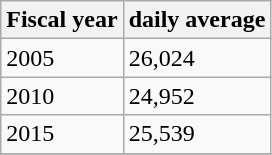<table class="wikitable">
<tr>
<th>Fiscal year</th>
<th>daily average</th>
</tr>
<tr>
<td>2005</td>
<td>26,024</td>
</tr>
<tr>
<td>2010</td>
<td>24,952</td>
</tr>
<tr>
<td>2015</td>
<td>25,539</td>
</tr>
<tr>
</tr>
</table>
